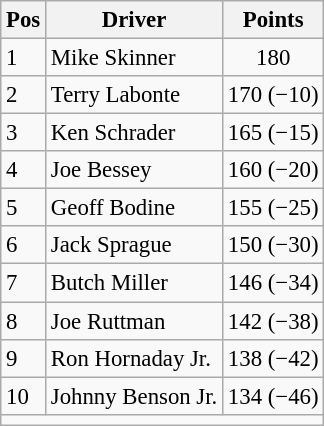<table class="sortable wikitable " style="font-size: 95%;">
<tr>
<th>Pos</th>
<th>Driver</th>
<th>Points</th>
</tr>
<tr>
<td>1</td>
<td>Mike Skinner</td>
<td style="text-align:center;">180</td>
</tr>
<tr>
<td>2</td>
<td>Terry Labonte</td>
<td style="text-align:center;">170 (−10)</td>
</tr>
<tr>
<td>3</td>
<td>Ken Schrader</td>
<td style="text-align:center;">165 (−15)</td>
</tr>
<tr>
<td>4</td>
<td>Joe Bessey</td>
<td style="text-align:center;">160 (−20)</td>
</tr>
<tr>
<td>5</td>
<td>Geoff Bodine</td>
<td style="text-align:center">155 (−25)</td>
</tr>
<tr>
<td>6</td>
<td>Jack Sprague</td>
<td style="text-align:center">150 (−30)</td>
</tr>
<tr>
<td>7</td>
<td>Butch Miller</td>
<td style="text-align:center">146 (−34)</td>
</tr>
<tr>
<td>8</td>
<td>Joe Ruttman</td>
<td style="text-align:center">142 (−38)</td>
</tr>
<tr>
<td>9</td>
<td>Ron Hornaday Jr.</td>
<td style="text-align:center">138 (−42)</td>
</tr>
<tr>
<td>10</td>
<td>Johnny Benson Jr.</td>
<td style="text-align:center">134 (−46)</td>
</tr>
<tr class="sortbottom">
<td colspan="9"></td>
</tr>
</table>
